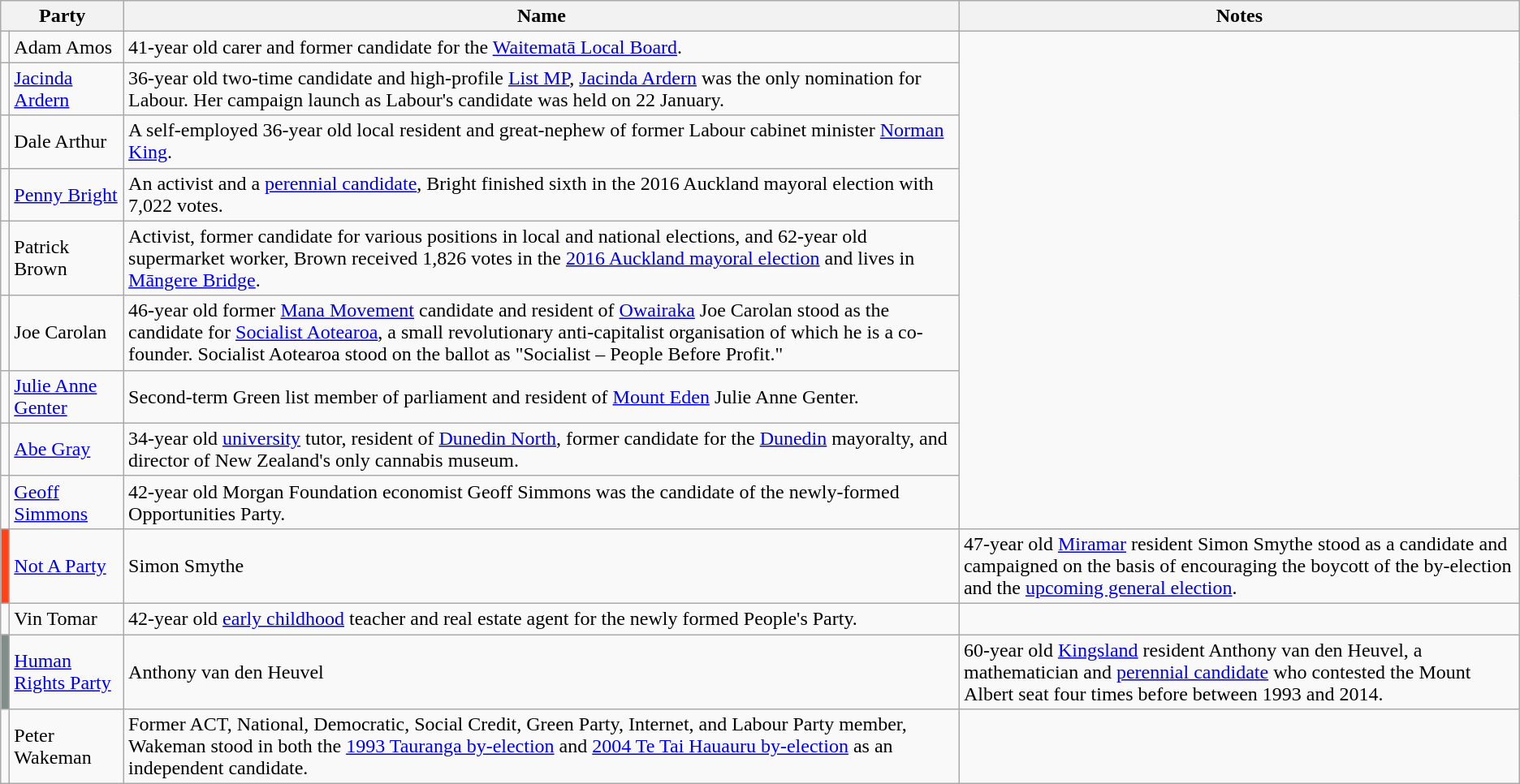<table class=wikitable>
<tr>
<th colspan=2>Party</th>
<th>Name</th>
<th>Notes</th>
</tr>
<tr>
<td></td>
<td>Adam Amos</td>
<td>41-year old carer and former candidate for the <a href='#'>Waitematā Local Board</a>.</td>
</tr>
<tr>
<td></td>
<td><a href='#'>Jacinda Ardern</a></td>
<td>36-year old two-time  candidate and high-profile <a href='#'>List MP</a>, <a href='#'>Jacinda Ardern</a> was the only nomination for Labour. Her campaign launch as Labour's candidate was held on 22 January.</td>
</tr>
<tr>
<td></td>
<td>Dale Arthur</td>
<td>A self-employed 36-year old local resident and great-nephew of former Labour cabinet minister <a href='#'>Norman King</a>.</td>
</tr>
<tr>
<td></td>
<td><a href='#'>Penny Bright</a></td>
<td>An activist and a <a href='#'>perennial candidate</a>, Bright finished sixth in the 2016 Auckland mayoral election with 7,022 votes.</td>
</tr>
<tr>
<td></td>
<td>Patrick Brown</td>
<td>Activist, former candidate for various positions in local and national elections, and 62-year old supermarket worker, Brown received 1,826 votes in the <a href='#'>2016 Auckland mayoral election</a> and lives in <a href='#'>Māngere Bridge</a>.</td>
</tr>
<tr>
<td></td>
<td>Joe Carolan</td>
<td>46-year old former <a href='#'>Mana Movement</a> candidate and resident of <a href='#'>Owairaka</a> Joe Carolan stood as the candidate for <a href='#'>Socialist Aotearoa</a>, a small revolutionary anti-capitalist organisation of which he is a co-founder. Socialist Aotearoa stood on the ballot as "Socialist – People Before Profit."</td>
</tr>
<tr>
<td></td>
<td><a href='#'>Julie Anne Genter</a></td>
<td>Second-term Green list member of parliament and resident of <a href='#'>Mount Eden</a> Julie Anne Genter.</td>
</tr>
<tr>
<td></td>
<td><a href='#'>Abe Gray</a></td>
<td>34-year old <a href='#'>university</a> tutor, resident of <a href='#'>Dunedin North</a>, former candidate for the <a href='#'>Dunedin</a> mayoralty, and director of New Zealand's only cannabis museum.</td>
</tr>
<tr>
<td></td>
<td><a href='#'>Geoff Simmons</a></td>
<td>42-year old Morgan Foundation economist Geoff Simmons was the candidate of the newly-formed Opportunities Party.</td>
</tr>
<tr>
<td style="background:#FF4419;"></td>
<td><a href='#'>Not A Party</a></td>
<td>Simon Smythe</td>
<td>47-year old <a href='#'>Miramar</a> resident Simon Smythe stood as a candidate and campaigned on the basis of encouraging the boycott of the by-election and the <a href='#'>upcoming general election</a>.</td>
</tr>
<tr>
<td></td>
<td>Vin Tomar</td>
<td>42-year old <a href='#'>early childhood</a> teacher and real estate agent for the newly formed People's Party.</td>
</tr>
<tr>
<td style="background:#7F8E89;"></td>
<td><a href='#'>Human Rights Party</a></td>
<td>Anthony van den Heuvel</td>
<td>60-year old <a href='#'>Kingsland</a> resident Anthony van den Heuvel, a mathematician and <a href='#'>perennial candidate</a> who contested the Mount Albert seat four times before between 1993 and 2014.</td>
</tr>
<tr>
<td></td>
<td>Peter Wakeman</td>
<td>Former ACT, National, Democratic, Social Credit, Green Party, Internet, and Labour Party member, Wakeman stood in both the <a href='#'>1993 Tauranga by-election</a> and <a href='#'>2004 Te Tai Hauauru by-election</a> as an independent candidate.</td>
</tr>
</table>
